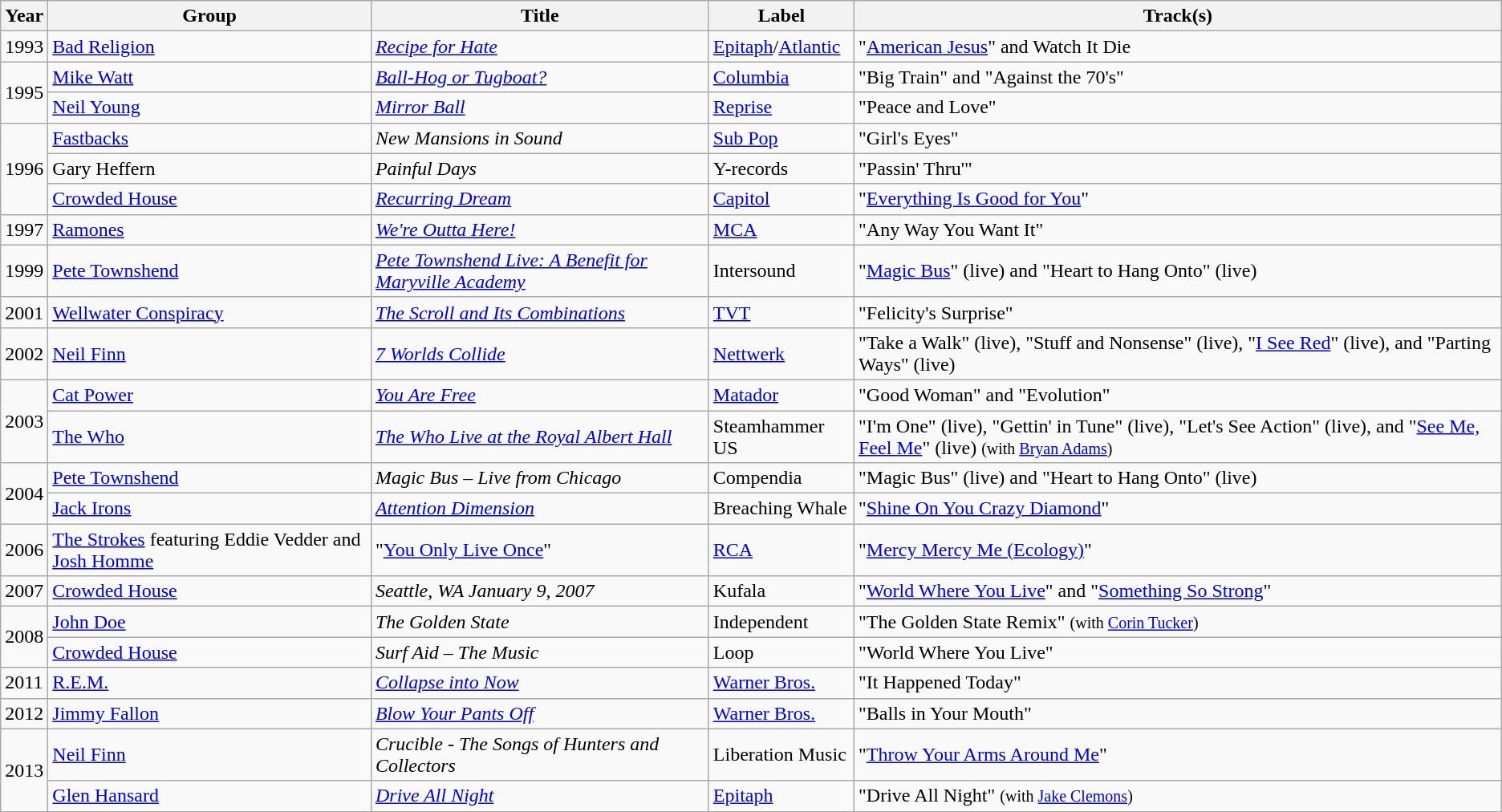<table class="wikitable">
<tr>
<th><strong>Year</strong></th>
<th><strong>Group</strong></th>
<th><strong>Title</strong></th>
<th><strong>Label</strong></th>
<th><strong>Track(s)</strong></th>
</tr>
<tr>
<td>1993</td>
<td><a href='#'>Bad Religion</a></td>
<td><em><a href='#'>Recipe for Hate</a></em></td>
<td><a href='#'>Epitaph</a>/<a href='#'>Atlantic</a></td>
<td>"<a href='#'>American Jesus</a>" and Watch It Die</td>
</tr>
<tr>
<td rowspan="2">1995</td>
<td><a href='#'>Mike Watt</a></td>
<td><em><a href='#'>Ball-Hog or Tugboat?</a></em></td>
<td><a href='#'>Columbia</a></td>
<td>"Big Train" and "Against the 70's"</td>
</tr>
<tr>
<td><a href='#'>Neil Young</a></td>
<td><em><a href='#'>Mirror Ball</a></em></td>
<td><a href='#'>Reprise</a></td>
<td>"Peace and Love"</td>
</tr>
<tr>
<td rowspan="3">1996</td>
<td><a href='#'>Fastbacks</a></td>
<td><em>New Mansions in Sound </em></td>
<td><a href='#'>Sub Pop</a></td>
<td>"Girl's Eyes"</td>
</tr>
<tr>
<td>Gary Heffern</td>
<td><em>Painful Days</em></td>
<td>Y-records</td>
<td>"Passin' Thru'"</td>
</tr>
<tr>
<td><a href='#'>Crowded House</a></td>
<td><em><a href='#'>Recurring Dream</a></em></td>
<td><a href='#'>Capitol</a></td>
<td>"<a href='#'>Everything Is Good for You</a>"</td>
</tr>
<tr>
<td>1997</td>
<td><a href='#'>Ramones</a></td>
<td><em><a href='#'>We're Outta Here!</a></em></td>
<td><a href='#'>MCA</a></td>
<td>"Any Way You Want It"</td>
</tr>
<tr>
<td>1999</td>
<td><a href='#'>Pete Townshend</a></td>
<td><em><a href='#'>Pete Townshend Live: A Benefit for Maryville Academy</a></em></td>
<td>Intersound</td>
<td>"<a href='#'>Magic Bus</a>" (live) and "Heart to Hang Onto" (live)</td>
</tr>
<tr>
<td>2001</td>
<td><a href='#'>Wellwater Conspiracy</a></td>
<td><em><a href='#'>The Scroll and Its Combinations</a></em></td>
<td><a href='#'>TVT</a></td>
<td>"Felicity's Surprise"</td>
</tr>
<tr>
<td>2002</td>
<td><a href='#'>Neil Finn</a></td>
<td><em><a href='#'>7 Worlds Collide</a></em></td>
<td><a href='#'>Nettwerk</a></td>
<td>"Take a Walk" (live), "Stuff and Nonsense" (live), "<a href='#'>I See Red</a>" (live), and "Parting Ways" (live)</td>
</tr>
<tr>
<td rowspan="2">2003</td>
<td><a href='#'>Cat Power</a></td>
<td><em><a href='#'>You Are Free</a></em></td>
<td><a href='#'>Matador</a></td>
<td>"Good Woman" and "Evolution"</td>
</tr>
<tr>
<td><a href='#'>The Who</a></td>
<td><em><a href='#'>The Who Live at the Royal Albert Hall</a></em></td>
<td>Steamhammer US</td>
<td>"I'm One" (live), "Gettin' in Tune" (live), "Let's See Action" (live), and "<a href='#'>See Me, Feel Me</a>" (live) <small>(with <a href='#'>Bryan Adams</a>)</small></td>
</tr>
<tr>
<td rowspan="2">2004</td>
<td><a href='#'>Pete Townshend</a></td>
<td><em>Magic Bus – Live from Chicago</em></td>
<td>Compendia</td>
<td>"Magic Bus" (live) and "Heart to Hang Onto" (live)</td>
</tr>
<tr>
<td><a href='#'>Jack Irons</a></td>
<td><em><a href='#'>Attention Dimension</a></em></td>
<td>Breaching Whale</td>
<td>"<a href='#'>Shine On You Crazy Diamond</a>"</td>
</tr>
<tr>
<td>2006</td>
<td><a href='#'>The Strokes</a> featuring Eddie Vedder and <a href='#'>Josh Homme</a></td>
<td>"<a href='#'>You Only Live Once</a>"</td>
<td><a href='#'>RCA</a></td>
<td>"<a href='#'>Mercy Mercy Me (Ecology)</a>"</td>
</tr>
<tr>
<td>2007</td>
<td><a href='#'>Crowded House</a></td>
<td><em>Seattle, WA January 9, 2007</em></td>
<td>Kufala</td>
<td>"<a href='#'>World Where You Live</a>" and "<a href='#'>Something So Strong</a>"</td>
</tr>
<tr>
<td rowspan="2">2008</td>
<td><a href='#'>John Doe</a></td>
<td><em>The Golden State</em></td>
<td>Independent</td>
<td>"The Golden State Remix" <small>(with <a href='#'>Corin Tucker</a>)</small></td>
</tr>
<tr>
<td><a href='#'>Crowded House</a></td>
<td><em>Surf Aid – The Music</em></td>
<td>Loop</td>
<td>"World Where You Live"</td>
</tr>
<tr>
<td>2011</td>
<td><a href='#'>R.E.M.</a></td>
<td><em><a href='#'>Collapse into Now</a></em></td>
<td><a href='#'>Warner Bros.</a></td>
<td>"It Happened Today"</td>
</tr>
<tr>
<td>2012</td>
<td><a href='#'>Jimmy Fallon</a></td>
<td><em><a href='#'>Blow Your Pants Off</a></em></td>
<td><a href='#'>Warner Bros.</a></td>
<td>"Balls in Your Mouth"</td>
</tr>
<tr>
<td rowspan="2">2013</td>
<td><a href='#'>Neil Finn</a></td>
<td><em>Crucible - The Songs of Hunters and Collectors</em></td>
<td>Liberation Music</td>
<td>"<a href='#'>Throw Your Arms Around Me</a>"</td>
</tr>
<tr>
<td><a href='#'>Glen Hansard</a></td>
<td><em><a href='#'>Drive All Night</a></em></td>
<td><a href='#'>Epitaph</a></td>
<td>"Drive All Night" <small>(with <a href='#'>Jake Clemons</a>)</small></td>
</tr>
<tr>
</tr>
</table>
